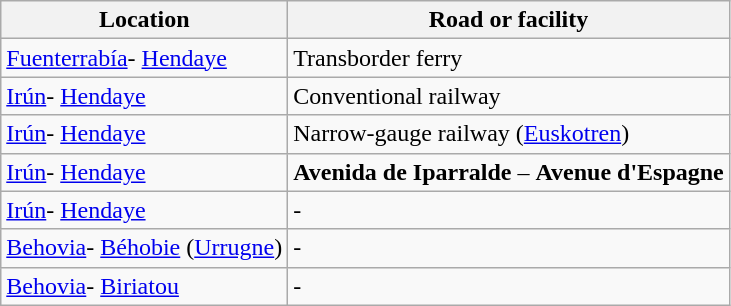<table class="wikitable">
<tr>
<th>Location</th>
<th>Road or facility</th>
</tr>
<tr>
<td> <a href='#'>Fuenterrabía</a>- <a href='#'>Hendaye</a></td>
<td> Transborder ferry</td>
</tr>
<tr>
<td> <a href='#'>Irún</a>- <a href='#'>Hendaye</a></td>
<td> Conventional railway</td>
</tr>
<tr>
<td> <a href='#'>Irún</a>- <a href='#'>Hendaye</a></td>
<td> Narrow-gauge railway (<a href='#'>Euskotren</a>)</td>
</tr>
<tr>
<td> <a href='#'>Irún</a>- <a href='#'>Hendaye</a></td>
<td><strong>Avenida de Iparralde</strong> – <strong>Avenue d'Espagne</strong></td>
</tr>
<tr>
<td> <a href='#'>Irún</a>- <a href='#'>Hendaye</a></td>
<td> - </td>
</tr>
<tr>
<td> <a href='#'>Behovia</a>- <a href='#'>Béhobie</a> (<a href='#'>Urrugne</a>)</td>
<td> - </td>
</tr>
<tr>
<td> <a href='#'>Behovia</a>- <a href='#'>Biriatou</a></td>
<td> - </td>
</tr>
</table>
